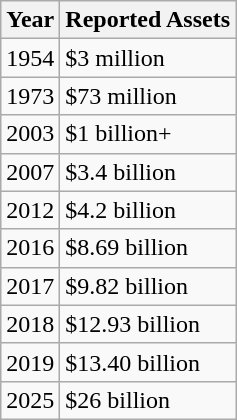<table class="wikitable">
<tr>
<th>Year</th>
<th>Reported Assets</th>
</tr>
<tr>
<td>1954</td>
<td>$3 million</td>
</tr>
<tr>
<td>1973</td>
<td>$73 million</td>
</tr>
<tr>
<td>2003</td>
<td>$1 billion+</td>
</tr>
<tr>
<td>2007</td>
<td>$3.4 billion</td>
</tr>
<tr>
<td>2012</td>
<td>$4.2 billion</td>
</tr>
<tr>
<td>2016</td>
<td>$8.69 billion</td>
</tr>
<tr>
<td>2017</td>
<td>$9.82 billion</td>
</tr>
<tr>
<td>2018</td>
<td>$12.93 billion</td>
</tr>
<tr>
<td>2019</td>
<td>$13.40 billion</td>
</tr>
<tr>
<td>2025</td>
<td>$26 billion</td>
</tr>
</table>
